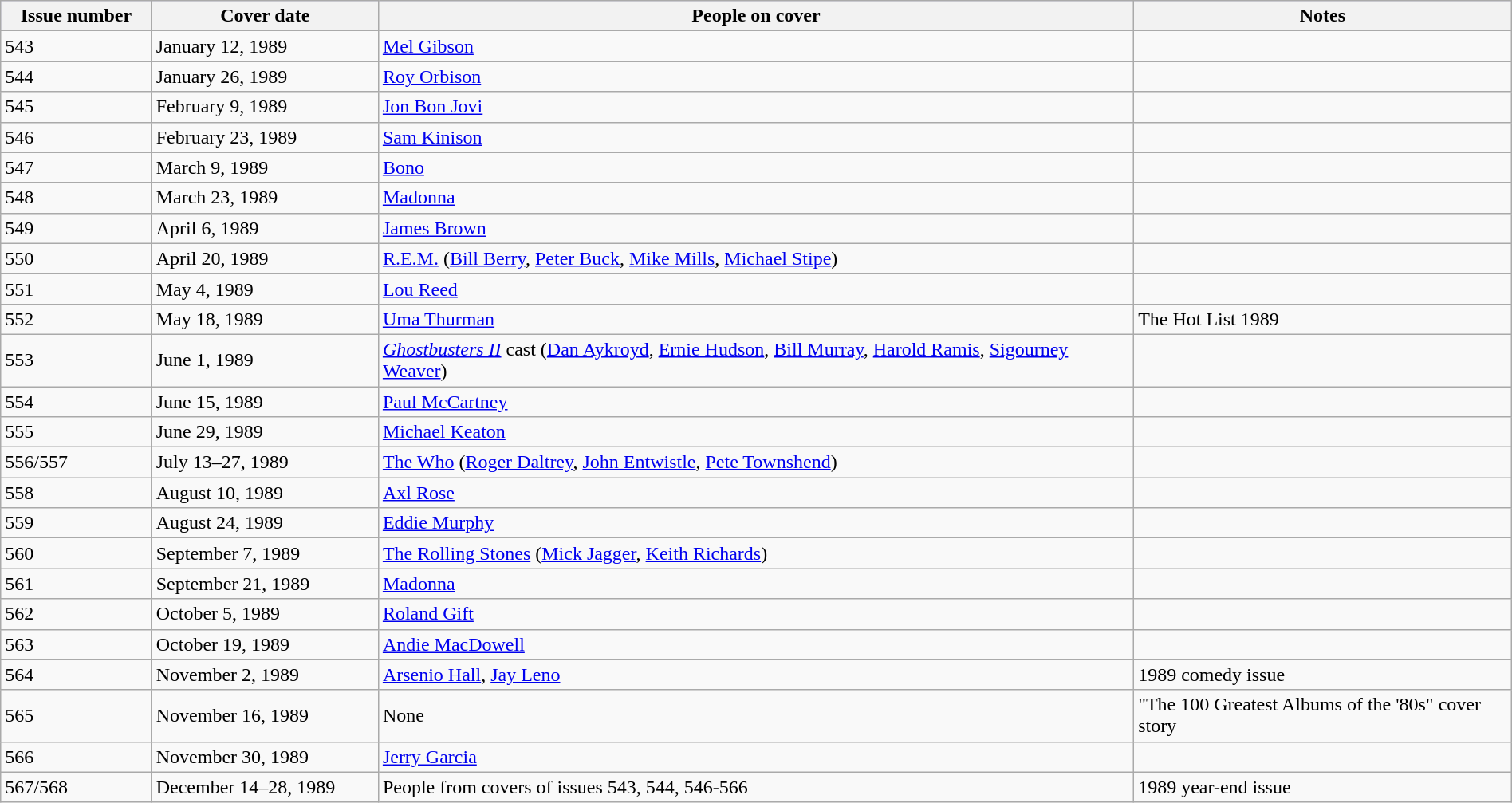<table class="wikitable sortable" style="margin:auto;width:100%;">
<tr style="background:#ccf;">
<th style="width:10%;">Issue number</th>
<th style="width:15%;">Cover date</th>
<th style="width:50%;">People on cover</th>
<th style="width:25%;">Notes</th>
</tr>
<tr>
<td>543</td>
<td>January 12, 1989</td>
<td><a href='#'>Mel Gibson</a></td>
<td></td>
</tr>
<tr>
<td>544</td>
<td>January 26, 1989</td>
<td><a href='#'>Roy Orbison</a></td>
<td></td>
</tr>
<tr>
<td>545</td>
<td>February 9, 1989</td>
<td><a href='#'>Jon Bon Jovi</a></td>
<td></td>
</tr>
<tr>
<td>546</td>
<td>February 23, 1989</td>
<td><a href='#'>Sam Kinison</a></td>
<td></td>
</tr>
<tr>
<td>547</td>
<td>March 9, 1989</td>
<td><a href='#'>Bono</a></td>
<td></td>
</tr>
<tr>
<td>548</td>
<td>March 23, 1989</td>
<td><a href='#'>Madonna</a></td>
<td></td>
</tr>
<tr>
<td>549</td>
<td>April 6, 1989</td>
<td><a href='#'>James Brown</a></td>
<td></td>
</tr>
<tr>
<td>550</td>
<td>April 20, 1989</td>
<td><a href='#'>R.E.M.</a> (<a href='#'>Bill Berry</a>, <a href='#'>Peter Buck</a>, <a href='#'>Mike Mills</a>, <a href='#'>Michael Stipe</a>)</td>
<td></td>
</tr>
<tr>
<td>551</td>
<td>May 4, 1989</td>
<td><a href='#'>Lou Reed</a></td>
<td></td>
</tr>
<tr>
<td>552</td>
<td>May 18, 1989</td>
<td><a href='#'>Uma Thurman</a></td>
<td>The Hot List 1989</td>
</tr>
<tr>
<td>553</td>
<td>June 1, 1989</td>
<td><em><a href='#'>Ghostbusters II</a></em> cast (<a href='#'>Dan Aykroyd</a>, <a href='#'>Ernie Hudson</a>, <a href='#'>Bill Murray</a>, <a href='#'>Harold Ramis</a>, <a href='#'>Sigourney Weaver</a>)</td>
<td></td>
</tr>
<tr>
<td>554</td>
<td>June 15, 1989</td>
<td><a href='#'>Paul McCartney</a></td>
<td></td>
</tr>
<tr>
<td>555</td>
<td>June 29, 1989</td>
<td><a href='#'>Michael Keaton</a></td>
<td></td>
</tr>
<tr>
<td>556/557</td>
<td>July 13–27, 1989</td>
<td><a href='#'>The Who</a> (<a href='#'>Roger Daltrey</a>, <a href='#'>John Entwistle</a>, <a href='#'>Pete Townshend</a>)</td>
<td></td>
</tr>
<tr>
<td>558</td>
<td>August 10, 1989</td>
<td><a href='#'>Axl Rose</a></td>
<td></td>
</tr>
<tr>
<td>559</td>
<td>August 24, 1989</td>
<td><a href='#'>Eddie Murphy</a></td>
<td></td>
</tr>
<tr>
<td>560</td>
<td>September 7, 1989</td>
<td><a href='#'>The Rolling Stones</a> (<a href='#'>Mick Jagger</a>, <a href='#'>Keith Richards</a>)</td>
<td></td>
</tr>
<tr>
<td>561</td>
<td>September 21, 1989</td>
<td><a href='#'>Madonna</a></td>
<td></td>
</tr>
<tr>
<td>562</td>
<td>October 5, 1989</td>
<td><a href='#'>Roland Gift</a></td>
<td></td>
</tr>
<tr>
<td>563</td>
<td>October 19, 1989</td>
<td><a href='#'>Andie MacDowell</a></td>
<td></td>
</tr>
<tr>
<td>564</td>
<td>November 2, 1989</td>
<td><a href='#'>Arsenio Hall</a>, <a href='#'>Jay Leno</a></td>
<td>1989 comedy issue</td>
</tr>
<tr>
<td>565</td>
<td>November 16, 1989</td>
<td>None</td>
<td>"The 100 Greatest Albums of the '80s" cover story</td>
</tr>
<tr>
<td>566</td>
<td>November 30, 1989</td>
<td><a href='#'>Jerry Garcia</a></td>
<td></td>
</tr>
<tr>
<td>567/568</td>
<td>December 14–28, 1989</td>
<td>People from covers of issues 543, 544, 546-566</td>
<td>1989 year-end issue</td>
</tr>
</table>
